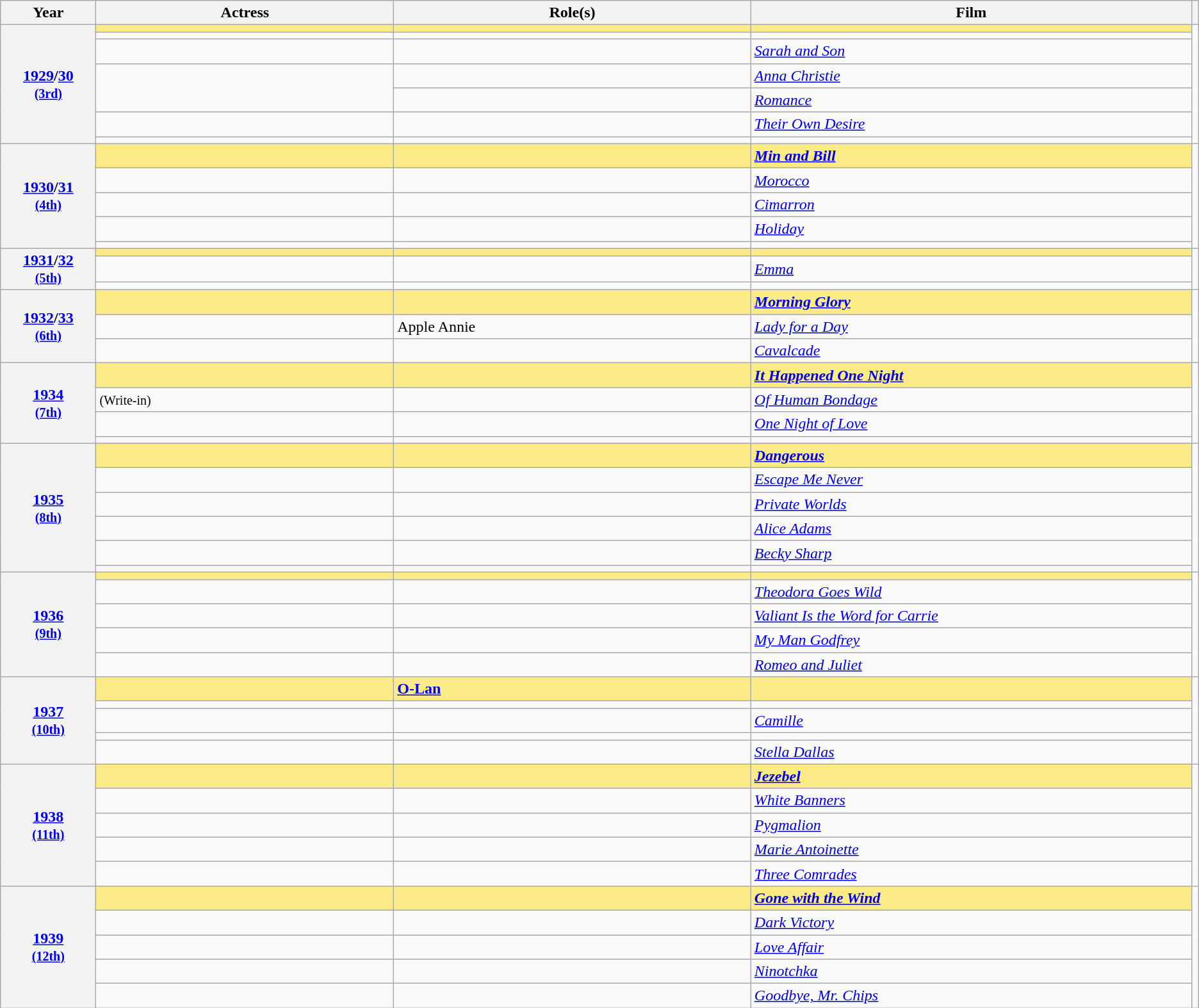<table class="wikitable sortable">
<tr>
<th scope="col" style="width:8%;">Year</th>
<th scope="col" style="width:25%;">Actress</th>
<th scope="col" style="width:30%;">Role(s)</th>
<th scope="col" style="width:70%;">Film</th>
<th scope="col" style="width:2%;" class="unsortable"></th>
</tr>
<tr>
<th scope="row" rowspan=7 style="text-align:center"><a href='#'>1929</a>/<a href='#'>30</a><br><small><a href='#'>(3rd)</a> </small></th>
<td style="background:#FAEB86;"><strong> </strong></td>
<td style="background:#FAEB86;"><strong></strong></td>
<td style="background:#FAEB86;"><strong><em></em></strong></td>
<td rowspan=7></td>
</tr>
<tr>
<td></td>
<td></td>
<td></td>
</tr>
<tr>
<td></td>
<td></td>
<td><em><a href='#'>Sarah and Son</a></em></td>
</tr>
<tr>
<td rowspan=2></td>
<td></td>
<td><em><a href='#'>Anna Christie</a></em></td>
</tr>
<tr>
<td></td>
<td><em><a href='#'>Romance</a></em></td>
</tr>
<tr>
<td></td>
<td></td>
<td><em><a href='#'>Their Own Desire</a></em></td>
</tr>
<tr>
<td></td>
<td></td>
<td></td>
</tr>
<tr>
<th scope="row" rowspan=5 style="text-align:center"><a href='#'>1930</a>/<a href='#'>31</a><br><small><a href='#'>(4th)</a> </small></th>
<td style="background:#FAEB86;"><strong> </strong></td>
<td style="background:#FAEB86;"><strong></strong></td>
<td style="background:#FAEB86;"><strong><em><a href='#'>Min and Bill</a></em></strong></td>
<td rowspan=5></td>
</tr>
<tr>
<td></td>
<td></td>
<td><em><a href='#'>Morocco</a></em></td>
</tr>
<tr>
<td></td>
<td></td>
<td><em><a href='#'>Cimarron</a></em></td>
</tr>
<tr>
<td></td>
<td></td>
<td><em><a href='#'>Holiday</a></em></td>
</tr>
<tr>
<td></td>
<td></td>
<td></td>
</tr>
<tr>
<th scope="row" rowspan=3 style="text-align:center"><a href='#'>1931</a>/<a href='#'>32</a><br><small><a href='#'>(5th)</a> </small></th>
<td style="background:#FAEB86;"><strong> </strong></td>
<td style="background:#FAEB86;"><strong></strong></td>
<td style="background:#FAEB86;"><strong></strong></td>
<td rowspan=3></td>
</tr>
<tr>
<td></td>
<td></td>
<td><em><a href='#'>Emma</a></em></td>
</tr>
<tr>
<td></td>
<td></td>
<td></td>
</tr>
<tr>
<th scope="row" rowspan=3 style="text-align:center"><a href='#'>1932</a>/<a href='#'>33</a><br><small><a href='#'>(6th)</a> </small></th>
<td style="background:#FAEB86;"><strong> </strong></td>
<td style="background:#FAEB86;"><strong></strong></td>
<td style="background:#FAEB86;"><strong><em><a href='#'>Morning Glory</a></em></strong></td>
<td rowspan=3></td>
</tr>
<tr>
<td></td>
<td>Apple Annie</td>
<td><em><a href='#'>Lady for a Day</a></em></td>
</tr>
<tr>
<td></td>
<td></td>
<td><em><a href='#'>Cavalcade</a></em></td>
</tr>
<tr>
<th scope="row" rowspan=4 style="text-align:center"><a href='#'>1934</a><br><small><a href='#'>(7th)</a> </small></th>
<td style="background:#FAEB86;"><strong> </strong></td>
<td style="background:#FAEB86;"><strong></strong></td>
<td style="background:#FAEB86;"><strong><em><a href='#'>It Happened One Night</a></em></strong></td>
<td rowspan=4></td>
</tr>
<tr>
<td> <small>(Write-in)</small></td>
<td></td>
<td><em><a href='#'>Of Human Bondage</a></em></td>
</tr>
<tr>
<td></td>
<td></td>
<td><em><a href='#'>One Night of Love</a></em></td>
</tr>
<tr>
<td></td>
<td></td>
<td></td>
</tr>
<tr>
<th scope="row" rowspan=6 style="text-align:center"><a href='#'>1935</a><br><small><a href='#'>(8th)</a> </small></th>
<td style="background:#FAEB86;"><strong> </strong></td>
<td style="background:#FAEB86;"><strong></strong></td>
<td style="background:#FAEB86;"><strong><em><a href='#'>Dangerous</a></em></strong></td>
<td rowspan=6></td>
</tr>
<tr>
<td></td>
<td></td>
<td><em><a href='#'>Escape Me Never</a></em></td>
</tr>
<tr>
<td></td>
<td></td>
<td><em><a href='#'>Private Worlds</a></em></td>
</tr>
<tr>
<td></td>
<td></td>
<td><em><a href='#'>Alice Adams</a></em></td>
</tr>
<tr>
<td></td>
<td></td>
<td><em><a href='#'>Becky Sharp</a></em></td>
</tr>
<tr>
<td></td>
<td></td>
<td></td>
</tr>
<tr>
<th scope="row" rowspan=5 style="text-align:center"><a href='#'>1936</a><br><small><a href='#'>(9th)</a> </small></th>
<td style="background:#FAEB86;"><strong> </strong></td>
<td style="background:#FAEB86;"><strong></strong></td>
<td style="background:#FAEB86;"><strong></strong></td>
<td rowspan=5></td>
</tr>
<tr>
<td></td>
<td></td>
<td><em><a href='#'>Theodora Goes Wild</a></em></td>
</tr>
<tr>
<td></td>
<td></td>
<td><em><a href='#'>Valiant Is the Word for Carrie</a></em></td>
</tr>
<tr>
<td></td>
<td></td>
<td><em><a href='#'>My Man Godfrey</a></em></td>
</tr>
<tr>
<td></td>
<td></td>
<td><em><a href='#'>Romeo and Juliet</a></em></td>
</tr>
<tr>
<th scope="row" rowspan=5 style="text-align:center"><a href='#'>1937</a><br><small><a href='#'>(10th)</a> </small></th>
<td style="background:#FAEB86;"><strong> </strong></td>
<td style="background:#FAEB86;"><strong><a href='#'>O-Lan</a></strong></td>
<td style="background:#FAEB86;"><strong></strong></td>
<td rowspan=5></td>
</tr>
<tr>
<td></td>
<td></td>
<td></td>
</tr>
<tr>
<td></td>
<td></td>
<td><em><a href='#'>Camille</a></em></td>
</tr>
<tr>
<td></td>
<td></td>
<td></td>
</tr>
<tr>
<td></td>
<td></td>
<td><em><a href='#'>Stella Dallas</a></em></td>
</tr>
<tr>
<th scope="row" rowspan=5 style="text-align:center"><a href='#'>1938</a><br><small><a href='#'>(11th)</a> </small></th>
<td style="background:#FAEB86;"><strong> </strong></td>
<td style="background:#FAEB86;"><strong></strong></td>
<td style="background:#FAEB86;"><strong><em><a href='#'>Jezebel</a></em></strong></td>
<td rowspan=5></td>
</tr>
<tr>
<td></td>
<td></td>
<td><em><a href='#'>White Banners</a></em></td>
</tr>
<tr>
<td></td>
<td></td>
<td><em><a href='#'>Pygmalion</a></em></td>
</tr>
<tr>
<td></td>
<td></td>
<td><em><a href='#'>Marie Antoinette</a></em></td>
</tr>
<tr>
<td></td>
<td></td>
<td><em><a href='#'>Three Comrades</a></em></td>
</tr>
<tr>
<th scope="row" rowspan=5 style="text-align:center"><a href='#'>1939</a><br><small><a href='#'>(12th)</a> </small></th>
<td style="background:#FAEB86;"><strong> </strong></td>
<td style="background:#FAEB86;"><strong></strong></td>
<td style="background:#FAEB86;"><strong><em><a href='#'>Gone with the Wind</a></em></strong></td>
<td rowspan=5></td>
</tr>
<tr>
<td></td>
<td></td>
<td><em><a href='#'>Dark Victory</a></em></td>
</tr>
<tr>
<td></td>
<td></td>
<td><em><a href='#'>Love Affair</a></em></td>
</tr>
<tr>
<td></td>
<td></td>
<td><em><a href='#'>Ninotchka</a></em></td>
</tr>
<tr>
<td></td>
<td></td>
<td><em><a href='#'>Goodbye, Mr. Chips</a></em></td>
</tr>
</table>
